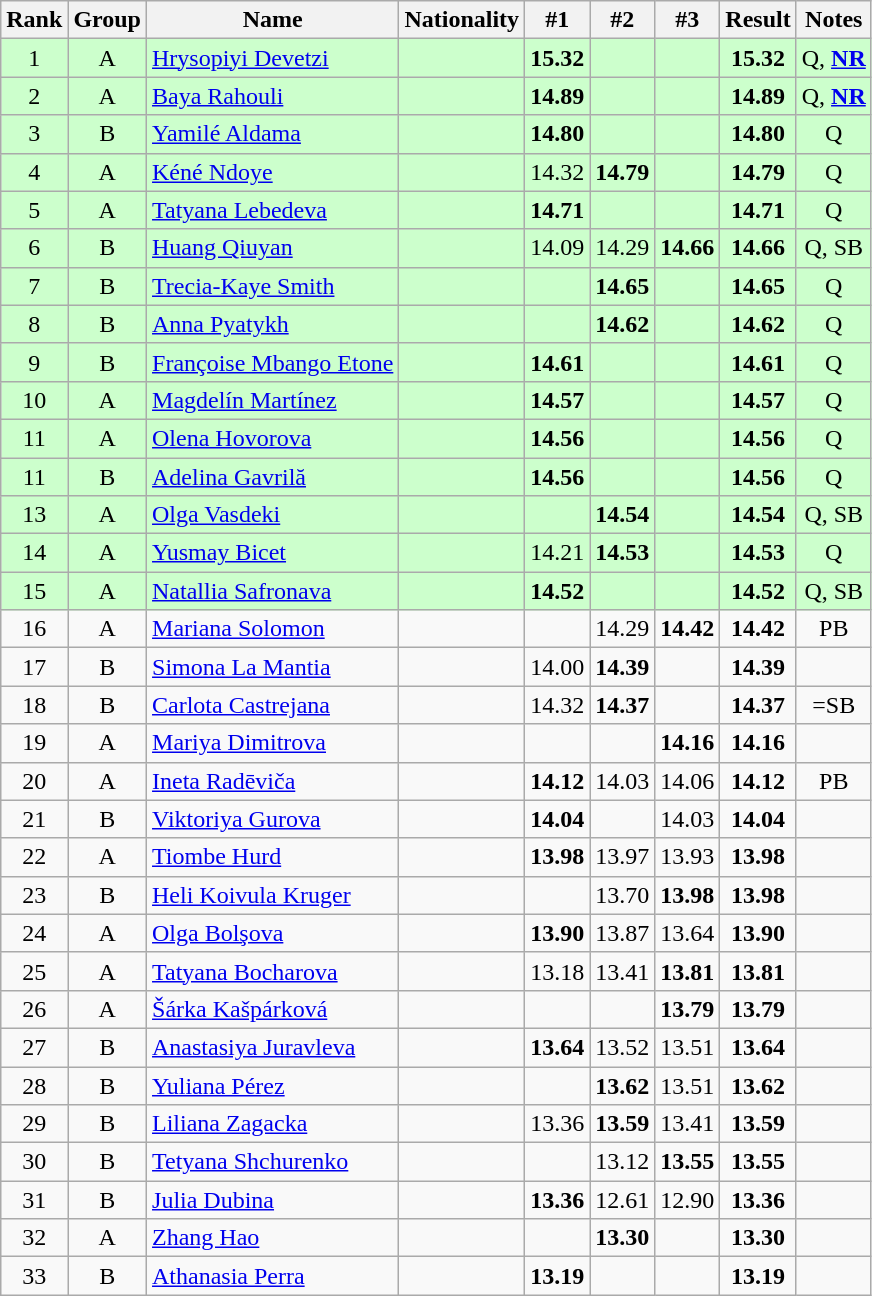<table class="wikitable sortable" style="text-align:center">
<tr>
<th>Rank</th>
<th>Group</th>
<th>Name</th>
<th>Nationality</th>
<th>#1</th>
<th>#2</th>
<th>#3</th>
<th>Result</th>
<th>Notes</th>
</tr>
<tr bgcolor=ccffcc>
<td>1</td>
<td>A</td>
<td align="left"><a href='#'>Hrysopiyi Devetzi</a></td>
<td align="left"></td>
<td><strong>15.32</strong></td>
<td></td>
<td></td>
<td><strong>15.32</strong></td>
<td>Q, <strong><a href='#'>NR</a></strong></td>
</tr>
<tr bgcolor=ccffcc>
<td>2</td>
<td>A</td>
<td align="left"><a href='#'>Baya Rahouli</a></td>
<td align="left"></td>
<td><strong>14.89</strong></td>
<td></td>
<td></td>
<td><strong>14.89</strong></td>
<td>Q, <strong><a href='#'>NR</a></strong></td>
</tr>
<tr bgcolor=ccffcc>
<td>3</td>
<td>B</td>
<td align="left"><a href='#'>Yamilé Aldama</a></td>
<td align="left"></td>
<td><strong>14.80</strong></td>
<td></td>
<td></td>
<td><strong>14.80</strong></td>
<td>Q</td>
</tr>
<tr bgcolor=ccffcc>
<td>4</td>
<td>A</td>
<td align="left"><a href='#'>Kéné Ndoye</a></td>
<td align="left"></td>
<td>14.32</td>
<td><strong>14.79</strong></td>
<td></td>
<td><strong>14.79</strong></td>
<td>Q</td>
</tr>
<tr bgcolor=ccffcc>
<td>5</td>
<td>A</td>
<td align="left"><a href='#'>Tatyana Lebedeva</a></td>
<td align="left"></td>
<td><strong>14.71</strong></td>
<td></td>
<td></td>
<td><strong>14.71</strong></td>
<td>Q</td>
</tr>
<tr bgcolor=ccffcc>
<td>6</td>
<td>B</td>
<td align="left"><a href='#'>Huang Qiuyan</a></td>
<td align="left"></td>
<td>14.09</td>
<td>14.29</td>
<td><strong>14.66</strong></td>
<td><strong>14.66</strong></td>
<td>Q, SB</td>
</tr>
<tr bgcolor=ccffcc>
<td>7</td>
<td>B</td>
<td align="left"><a href='#'>Trecia-Kaye Smith</a></td>
<td align="left"></td>
<td></td>
<td><strong>14.65</strong></td>
<td></td>
<td><strong>14.65</strong></td>
<td>Q</td>
</tr>
<tr bgcolor=ccffcc>
<td>8</td>
<td>B</td>
<td align="left"><a href='#'>Anna Pyatykh</a></td>
<td align="left"></td>
<td></td>
<td><strong>14.62</strong></td>
<td></td>
<td><strong>14.62</strong></td>
<td>Q</td>
</tr>
<tr bgcolor=ccffcc>
<td>9</td>
<td>B</td>
<td align="left"><a href='#'>Françoise Mbango Etone</a></td>
<td align="left"></td>
<td><strong>14.61</strong></td>
<td></td>
<td></td>
<td><strong>14.61</strong></td>
<td>Q</td>
</tr>
<tr bgcolor=ccffcc>
<td>10</td>
<td>A</td>
<td align="left"><a href='#'>Magdelín Martínez</a></td>
<td align="left"></td>
<td><strong>14.57</strong></td>
<td></td>
<td></td>
<td><strong>14.57</strong></td>
<td>Q</td>
</tr>
<tr bgcolor=ccffcc>
<td>11</td>
<td>A</td>
<td align="left"><a href='#'>Olena Hovorova</a></td>
<td align="left"></td>
<td><strong>14.56</strong></td>
<td></td>
<td></td>
<td><strong>14.56</strong></td>
<td>Q</td>
</tr>
<tr bgcolor=ccffcc>
<td>11</td>
<td>B</td>
<td align="left"><a href='#'>Adelina Gavrilă</a></td>
<td align="left"></td>
<td><strong>14.56</strong></td>
<td></td>
<td></td>
<td><strong>14.56</strong></td>
<td>Q</td>
</tr>
<tr bgcolor=ccffcc>
<td>13</td>
<td>A</td>
<td align="left"><a href='#'>Olga Vasdeki</a></td>
<td align="left"></td>
<td></td>
<td><strong>14.54</strong></td>
<td></td>
<td><strong>14.54</strong></td>
<td>Q, SB</td>
</tr>
<tr bgcolor=ccffcc>
<td>14</td>
<td>A</td>
<td align="left"><a href='#'>Yusmay Bicet</a></td>
<td align="left"></td>
<td>14.21</td>
<td><strong>14.53</strong></td>
<td></td>
<td><strong>14.53</strong></td>
<td>Q</td>
</tr>
<tr bgcolor=ccffcc>
<td>15</td>
<td>A</td>
<td align="left"><a href='#'>Natallia Safronava</a></td>
<td align="left"></td>
<td><strong>14.52</strong></td>
<td></td>
<td></td>
<td><strong>14.52</strong></td>
<td>Q, SB</td>
</tr>
<tr>
<td>16</td>
<td>A</td>
<td align="left"><a href='#'>Mariana Solomon</a></td>
<td align="left"></td>
<td></td>
<td>14.29</td>
<td><strong>14.42</strong></td>
<td><strong>14.42</strong></td>
<td>PB</td>
</tr>
<tr>
<td>17</td>
<td>B</td>
<td align="left"><a href='#'>Simona La Mantia</a></td>
<td align="left"></td>
<td>14.00</td>
<td><strong>14.39</strong></td>
<td></td>
<td><strong>14.39</strong></td>
<td></td>
</tr>
<tr>
<td>18</td>
<td>B</td>
<td align="left"><a href='#'>Carlota Castrejana</a></td>
<td align="left"></td>
<td>14.32</td>
<td><strong>14.37</strong></td>
<td></td>
<td><strong>14.37</strong></td>
<td>=SB</td>
</tr>
<tr>
<td>19</td>
<td>A</td>
<td align="left"><a href='#'>Mariya Dimitrova</a></td>
<td align="left"></td>
<td></td>
<td></td>
<td><strong>14.16</strong></td>
<td><strong>14.16</strong></td>
<td></td>
</tr>
<tr>
<td>20</td>
<td>A</td>
<td align="left"><a href='#'>Ineta Radēviča</a></td>
<td align="left"></td>
<td><strong>14.12</strong></td>
<td>14.03</td>
<td>14.06</td>
<td><strong>14.12</strong></td>
<td>PB</td>
</tr>
<tr>
<td>21</td>
<td>B</td>
<td align="left"><a href='#'>Viktoriya Gurova</a></td>
<td align="left"></td>
<td><strong>14.04</strong></td>
<td></td>
<td>14.03</td>
<td><strong>14.04</strong></td>
<td></td>
</tr>
<tr>
<td>22</td>
<td>A</td>
<td align="left"><a href='#'>Tiombe Hurd</a></td>
<td align="left"></td>
<td><strong>13.98</strong></td>
<td>13.97</td>
<td>13.93</td>
<td><strong>13.98</strong></td>
<td></td>
</tr>
<tr>
<td>23</td>
<td>B</td>
<td align="left"><a href='#'>Heli Koivula Kruger</a></td>
<td align="left"></td>
<td></td>
<td>13.70</td>
<td><strong>13.98</strong></td>
<td><strong>13.98</strong></td>
<td></td>
</tr>
<tr>
<td>24</td>
<td>A</td>
<td align="left"><a href='#'>Olga Bolşova</a></td>
<td align="left"></td>
<td><strong>13.90</strong></td>
<td>13.87</td>
<td>13.64</td>
<td><strong>13.90</strong></td>
<td></td>
</tr>
<tr>
<td>25</td>
<td>A</td>
<td align="left"><a href='#'>Tatyana Bocharova</a></td>
<td align="left"></td>
<td>13.18</td>
<td>13.41</td>
<td><strong>13.81</strong></td>
<td><strong>13.81</strong></td>
<td></td>
</tr>
<tr>
<td>26</td>
<td>A</td>
<td align="left"><a href='#'>Šárka Kašpárková</a></td>
<td align="left"></td>
<td></td>
<td></td>
<td><strong>13.79</strong></td>
<td><strong>13.79</strong></td>
<td></td>
</tr>
<tr>
<td>27</td>
<td>B</td>
<td align="left"><a href='#'>Anastasiya Juravleva</a></td>
<td align="left"></td>
<td><strong>13.64</strong></td>
<td>13.52</td>
<td>13.51</td>
<td><strong>13.64</strong></td>
<td></td>
</tr>
<tr>
<td>28</td>
<td>B</td>
<td align="left"><a href='#'>Yuliana Pérez</a></td>
<td align="left"></td>
<td></td>
<td><strong>13.62</strong></td>
<td>13.51</td>
<td><strong>13.62</strong></td>
<td></td>
</tr>
<tr>
<td>29</td>
<td>B</td>
<td align="left"><a href='#'>Liliana Zagacka</a></td>
<td align="left"></td>
<td>13.36</td>
<td><strong>13.59</strong></td>
<td>13.41</td>
<td><strong>13.59</strong></td>
<td></td>
</tr>
<tr>
<td>30</td>
<td>B</td>
<td align="left"><a href='#'>Tetyana Shchurenko</a></td>
<td align="left"></td>
<td></td>
<td>13.12</td>
<td><strong>13.55</strong></td>
<td><strong>13.55</strong></td>
<td></td>
</tr>
<tr>
<td>31</td>
<td>B</td>
<td align="left"><a href='#'>Julia Dubina</a></td>
<td align="left"></td>
<td><strong>13.36</strong></td>
<td>12.61</td>
<td>12.90</td>
<td><strong>13.36</strong></td>
<td></td>
</tr>
<tr>
<td>32</td>
<td>A</td>
<td align="left"><a href='#'>Zhang Hao</a></td>
<td align="left"></td>
<td></td>
<td><strong>13.30</strong></td>
<td></td>
<td><strong>13.30</strong></td>
<td></td>
</tr>
<tr>
<td>33</td>
<td>B</td>
<td align="left"><a href='#'>Athanasia Perra</a></td>
<td align="left"></td>
<td><strong>13.19</strong></td>
<td></td>
<td></td>
<td><strong>13.19</strong></td>
<td></td>
</tr>
</table>
